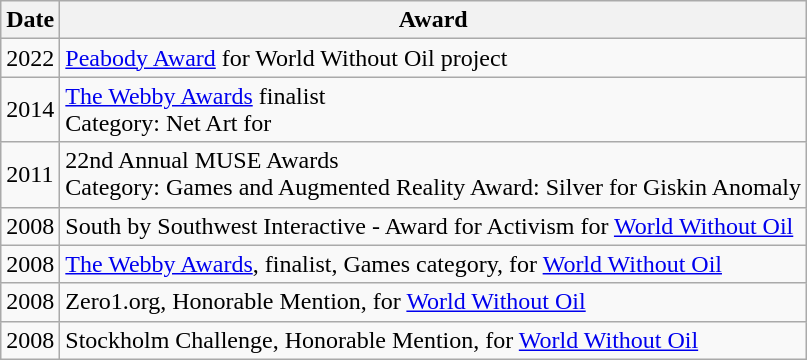<table class="wikitable">
<tr>
<th><strong>Date</strong></th>
<th><strong>Award</strong></th>
</tr>
<tr>
<td>2022</td>
<td><a href='#'>Peabody Award</a> for World Without Oil project</td>
</tr>
<tr>
<td>2014</td>
<td><a href='#'>The Webby Awards</a> finalist<br>Category: Net Art for   </td>
</tr>
<tr>
<td>2011</td>
<td>22nd Annual MUSE Awards<br>Category: Games and Augmented Reality 
Award: Silver for Giskin Anomaly</td>
</tr>
<tr>
<td>2008</td>
<td>South by Southwest Interactive - Award for Activism for <a href='#'>World Without Oil</a></td>
</tr>
<tr>
<td>2008</td>
<td><a href='#'>The Webby Awards</a>, finalist, Games category, for <a href='#'>World Without Oil</a></td>
</tr>
<tr>
<td>2008</td>
<td>Zero1.org, Honorable Mention, for <a href='#'>World Without Oil</a></td>
</tr>
<tr>
<td>2008</td>
<td>Stockholm Challenge, Honorable Mention, for <a href='#'>World Without Oil</a></td>
</tr>
</table>
